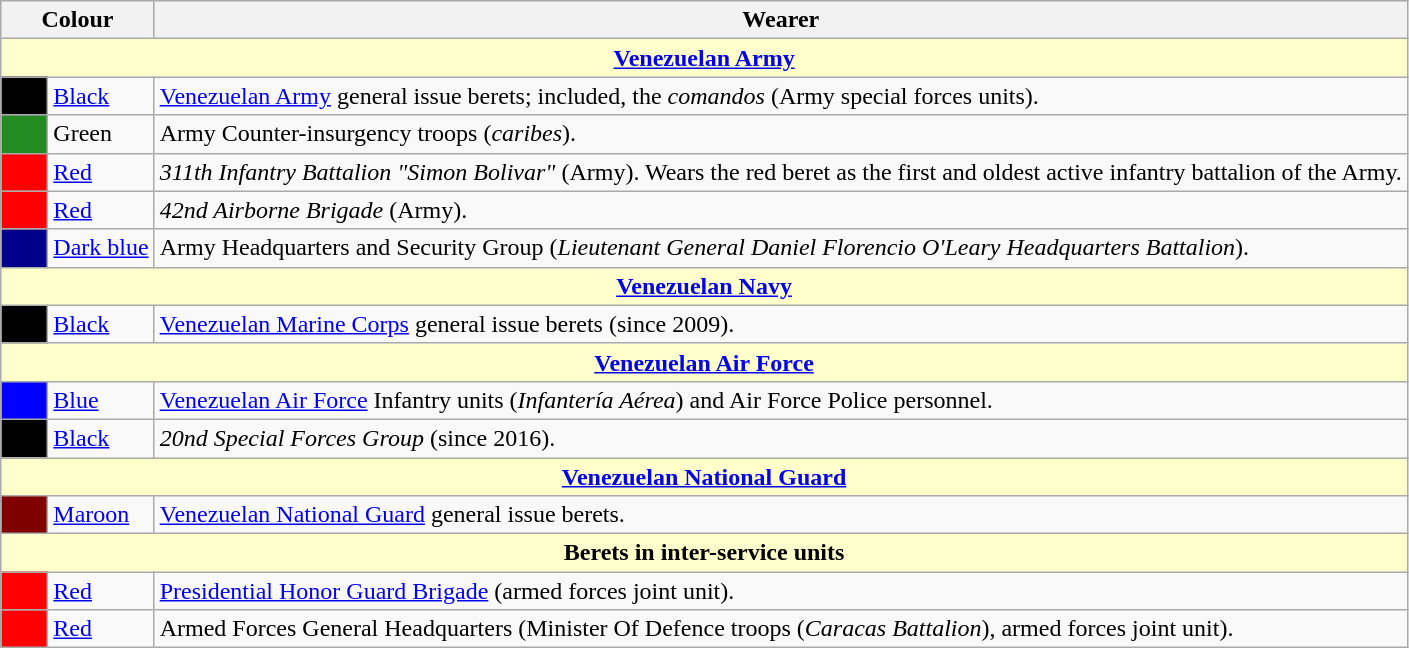<table class="wikitable">
<tr>
<th colspan="2">Colour</th>
<th>Wearer</th>
</tr>
<tr>
<th colspan=3 style="background:#FFFFCC;"><a href='#'>Venezuelan Army</a></th>
</tr>
<tr>
<td style="background:black;">      </td>
<td><a href='#'>Black</a></td>
<td><a href='#'>Venezuelan Army</a> general issue berets; included, the <em>comandos</em> (Army special forces units).</td>
</tr>
<tr>
<td style="background:#228B22;"></td>
<td>Green</td>
<td>Army Counter-insurgency troops (<em>caribes</em>).</td>
</tr>
<tr>
<td style="background:red;"></td>
<td><a href='#'>Red</a></td>
<td><em>311th Infantry Battalion "Simon Bolivar"</em> (Army). Wears the red beret as the first and oldest active infantry battalion of the Army.</td>
</tr>
<tr>
<td style="background:red;"></td>
<td><a href='#'>Red</a></td>
<td><em>42nd Airborne Brigade</em> (Army).</td>
</tr>
<tr>
<td style="background:darkBlue;"></td>
<td><a href='#'>Dark blue</a></td>
<td>Army Headquarters and Security Group (<em>Lieutenant General Daniel Florencio O'Leary Headquarters Battalion</em>).</td>
</tr>
<tr>
<th colspan=3 style="background:#FFFFCC;"><a href='#'>Venezuelan Navy</a></th>
</tr>
<tr>
<td style="background:black;">      </td>
<td><a href='#'>Black</a></td>
<td><a href='#'>Venezuelan Marine Corps</a> general issue berets (since 2009).</td>
</tr>
<tr>
<th colspan=3 style="background:#FFFFCC;"><a href='#'>Venezuelan Air Force</a></th>
</tr>
<tr>
<td style="background:blue;"></td>
<td><a href='#'>Blue</a></td>
<td><a href='#'>Venezuelan Air Force</a> Infantry units (<em>Infantería Aérea</em>) and Air Force Police personnel.</td>
</tr>
<tr>
<td style="background:black;"></td>
<td><a href='#'>Black</a></td>
<td><em>20nd Special Forces Group</em> (since 2016).</td>
</tr>
<tr>
<th colspan=3 style="background:#FFFFCC;"><a href='#'>Venezuelan National Guard</a></th>
</tr>
<tr>
<td style="background:maroon;">      </td>
<td><a href='#'>Maroon</a></td>
<td><a href='#'>Venezuelan National Guard</a> general issue berets.</td>
</tr>
<tr>
<th colspan=3 style="background:#FFFFCC;">Berets in inter-service units</th>
</tr>
<tr>
<td style="background:red;"></td>
<td><a href='#'>Red</a></td>
<td><a href='#'>Presidential Honor Guard Brigade</a> (armed forces joint unit).</td>
</tr>
<tr>
<td style="background:red;"></td>
<td><a href='#'>Red</a></td>
<td>Armed Forces General Headquarters (Minister Of Defence troops (<em>Caracas Battalion</em>), armed forces joint unit).</td>
</tr>
</table>
